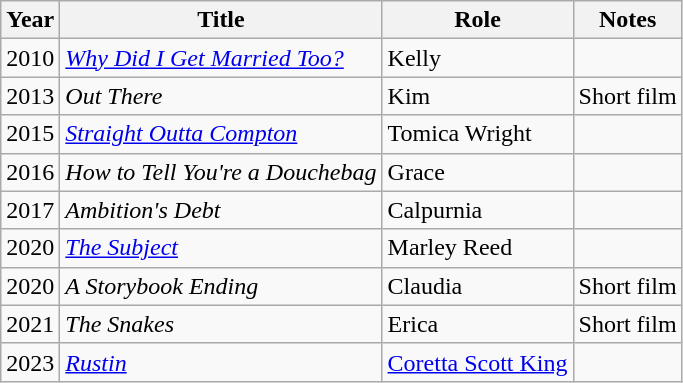<table class="wikitable sortable">
<tr>
<th>Year</th>
<th>Title</th>
<th>Role</th>
<th class="unsortable">Notes</th>
</tr>
<tr>
<td>2010</td>
<td><em><a href='#'>Why Did I Get Married Too?</a></em></td>
<td>Kelly</td>
<td></td>
</tr>
<tr>
<td>2013</td>
<td><em>Out There</em></td>
<td>Kim</td>
<td>Short film</td>
</tr>
<tr>
<td>2015</td>
<td><em><a href='#'>Straight Outta Compton</a></em></td>
<td>Tomica Wright</td>
<td></td>
</tr>
<tr>
<td>2016</td>
<td><em>How to Tell You're a Douchebag</em></td>
<td>Grace</td>
<td></td>
</tr>
<tr>
<td>2017</td>
<td><em>Ambition's Debt</em></td>
<td>Calpurnia</td>
<td></td>
</tr>
<tr>
<td>2020</td>
<td><em><a href='#'>The Subject</a></em></td>
<td>Marley Reed</td>
<td></td>
</tr>
<tr>
<td>2020</td>
<td><em>A Storybook Ending</em></td>
<td>Claudia</td>
<td>Short film</td>
</tr>
<tr>
<td>2021</td>
<td><em>The Snakes</em></td>
<td>Erica</td>
<td>Short film</td>
</tr>
<tr>
<td>2023</td>
<td><em><a href='#'>Rustin</a></em></td>
<td><a href='#'>Coretta Scott King</a></td>
<td></td>
</tr>
</table>
